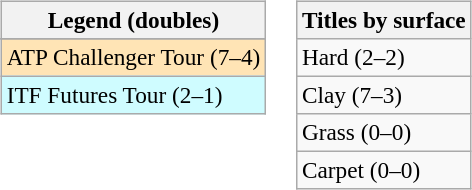<table>
<tr valign=top>
<td><br><table class=wikitable style=font-size:97%>
<tr>
<th>Legend (doubles)</th>
</tr>
<tr bgcolor=e5d1cb>
</tr>
<tr bgcolor=moccasin>
<td>ATP Challenger Tour (7–4)</td>
</tr>
<tr bgcolor=cffcff>
<td>ITF Futures Tour (2–1)</td>
</tr>
</table>
</td>
<td><br><table class=wikitable style=font-size:97%>
<tr>
<th>Titles by surface</th>
</tr>
<tr>
<td>Hard (2–2)</td>
</tr>
<tr>
<td>Clay (7–3)</td>
</tr>
<tr>
<td>Grass (0–0)</td>
</tr>
<tr>
<td>Carpet (0–0)</td>
</tr>
</table>
</td>
</tr>
</table>
